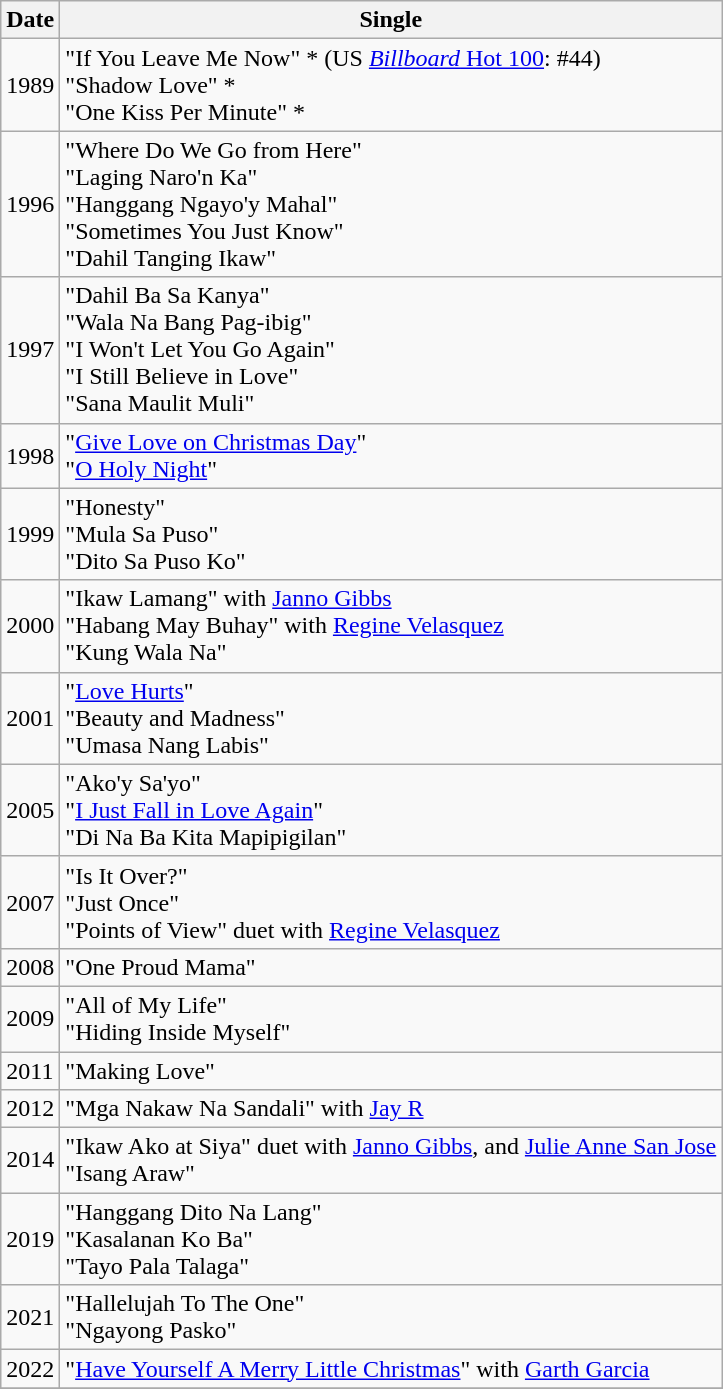<table class="wikitable">
<tr>
<th>Date</th>
<th>Single</th>
</tr>
<tr>
<td>1989</td>
<td>"If You Leave Me Now" * (US <a href='#'><em>Billboard</em> Hot 100</a>: #44)<br>"Shadow Love" *<br>"One Kiss Per Minute" *</td>
</tr>
<tr>
<td>1996</td>
<td>"Where Do We Go from Here"<br>"Laging Naro'n Ka"<br>"Hanggang Ngayo'y Mahal"<br>"Sometimes You Just Know"<br>"Dahil Tanging Ikaw"</td>
</tr>
<tr>
<td>1997</td>
<td>"Dahil Ba Sa Kanya"<br>"Wala Na Bang Pag-ibig"<br>"I Won't Let You Go Again"<br>"I Still Believe in Love"<br>"Sana Maulit Muli"</td>
</tr>
<tr>
<td>1998</td>
<td>"<a href='#'>Give Love on Christmas Day</a>"<br>"<a href='#'>O Holy Night</a>"</td>
</tr>
<tr>
<td>1999</td>
<td>"Honesty"<br>"Mula Sa Puso"<br>"Dito Sa Puso Ko"</td>
</tr>
<tr>
<td>2000</td>
<td>"Ikaw Lamang" with <a href='#'>Janno Gibbs</a><br>"Habang May Buhay" with <a href='#'>Regine Velasquez</a><br>"Kung Wala Na"</td>
</tr>
<tr>
<td>2001</td>
<td>"<a href='#'>Love Hurts</a>"<br>"Beauty and Madness"<br>"Umasa Nang Labis"</td>
</tr>
<tr>
<td>2005</td>
<td>"Ako'y Sa'yo"<br>"<a href='#'>I Just Fall in Love Again</a>"<br>"Di Na Ba Kita Mapipigilan"</td>
</tr>
<tr>
<td>2007</td>
<td>"Is It Over?"<br>"Just Once"<br>"Points of View" duet with <a href='#'>Regine Velasquez</a></td>
</tr>
<tr>
<td>2008</td>
<td>"One Proud Mama"</td>
</tr>
<tr>
<td>2009</td>
<td>"All of My Life"<br>"Hiding Inside Myself"</td>
</tr>
<tr>
<td>2011</td>
<td>"Making Love"</td>
</tr>
<tr>
<td>2012</td>
<td>"Mga Nakaw Na Sandali" with <a href='#'>Jay R</a></td>
</tr>
<tr>
<td>2014</td>
<td>"Ikaw Ako at Siya" duet with <a href='#'>Janno Gibbs</a>, and <a href='#'>Julie Anne San Jose</a><br>"Isang Araw"</td>
</tr>
<tr>
<td>2019</td>
<td>"Hanggang Dito Na Lang"<br>"Kasalanan Ko Ba"<br>"Tayo Pala Talaga"</td>
</tr>
<tr>
<td>2021</td>
<td>"Hallelujah To The One"<br>"Ngayong Pasko"</td>
</tr>
<tr>
<td>2022</td>
<td>"<a href='#'>Have Yourself A Merry Little Christmas</a>" with <a href='#'>Garth Garcia</a></td>
</tr>
<tr>
</tr>
</table>
